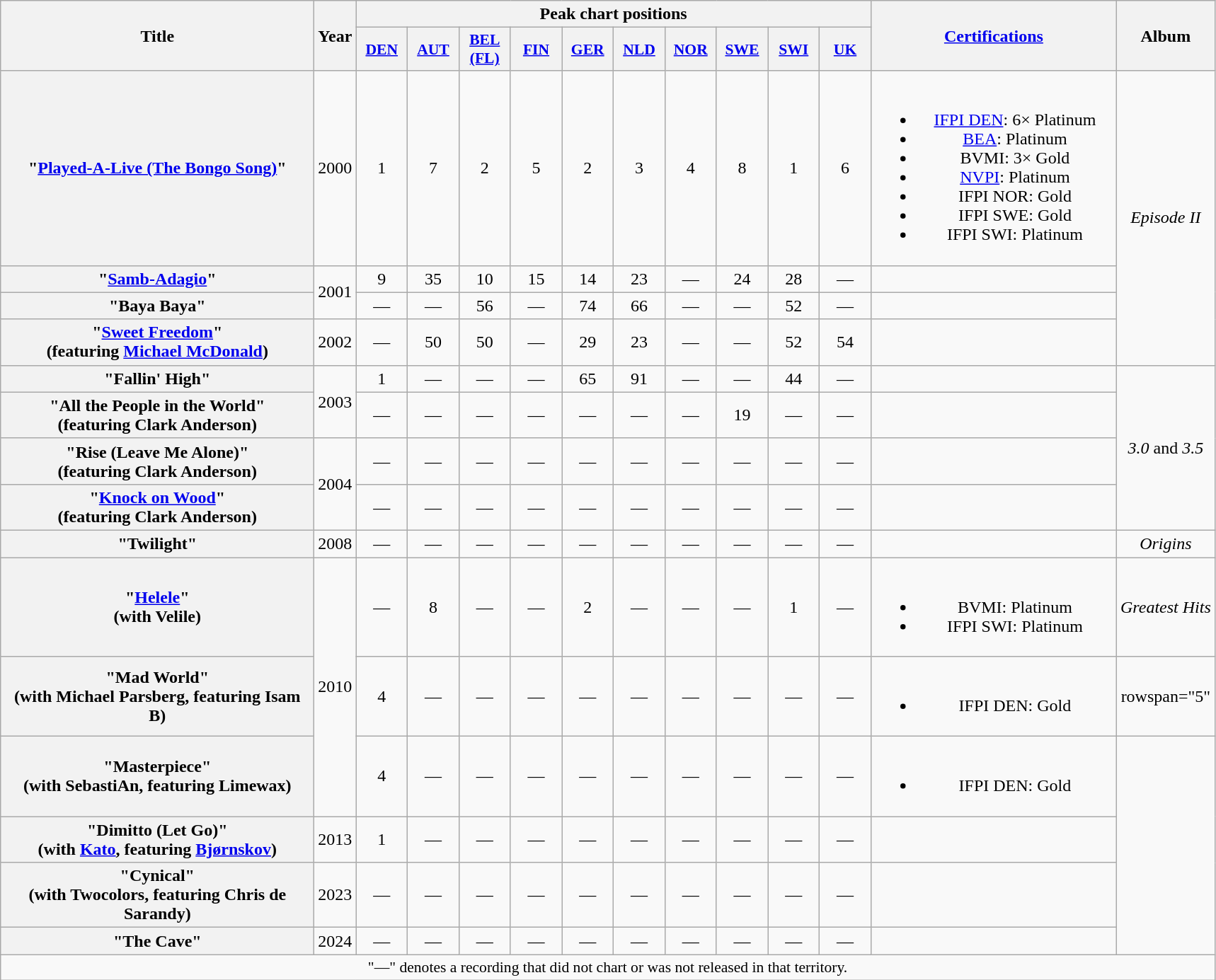<table class="wikitable plainrowheaders" style="text-align:center;">
<tr>
<th scope="col" rowspan="2" style="width:18em;">Title</th>
<th scope="col" rowspan="2">Year</th>
<th scope="col" colspan="10">Peak chart positions</th>
<th scope="col" rowspan="2" style="width:14em;"><a href='#'>Certifications</a></th>
<th scope="col" rowspan="2">Album</th>
</tr>
<tr>
<th scope="col" style="width:2.9em;font-size:90%;"><a href='#'>DEN</a><br></th>
<th scope="col" style="width:2.9em;font-size:90%;"><a href='#'>AUT</a><br></th>
<th scope="col" style="width:2.9em;font-size:90%;"><a href='#'>BEL<br>(FL)</a><br></th>
<th scope="col" style="width:2.9em;font-size:90%;"><a href='#'>FIN</a><br></th>
<th scope="col" style="width:2.9em;font-size:90%;"><a href='#'>GER</a><br></th>
<th scope="col" style="width:2.9em;font-size:90%;"><a href='#'>NLD</a><br></th>
<th scope="col" style="width:2.9em;font-size:90%;"><a href='#'>NOR</a><br></th>
<th scope="col" style="width:2.9em;font-size:90%;"><a href='#'>SWE</a><br></th>
<th scope="col" style="width:2.9em;font-size:90%;"><a href='#'>SWI</a><br></th>
<th scope="col" style="width:2.9em;font-size:90%;"><a href='#'>UK</a><br></th>
</tr>
<tr>
<th scope="row">"<a href='#'>Played-A-Live (The Bongo Song)</a>"</th>
<td>2000</td>
<td>1</td>
<td>7</td>
<td>2</td>
<td>5</td>
<td>2</td>
<td>3</td>
<td>4</td>
<td>8</td>
<td>1</td>
<td>6</td>
<td><br><ul><li><a href='#'>IFPI DEN</a>: 6× Platinum</li><li><a href='#'>BEA</a>: Platinum</li><li>BVMI: 3× Gold</li><li><a href='#'>NVPI</a>: Platinum</li><li>IFPI NOR: Gold</li><li>IFPI SWE: Gold</li><li>IFPI SWI: Platinum</li></ul></td>
<td rowspan="4"><em>Episode II</em></td>
</tr>
<tr>
<th scope="row">"<a href='#'>Samb-Adagio</a>"</th>
<td rowspan="2">2001</td>
<td>9</td>
<td>35</td>
<td>10</td>
<td>15</td>
<td>14</td>
<td>23</td>
<td>—</td>
<td>24</td>
<td>28</td>
<td>—</td>
<td></td>
</tr>
<tr>
<th scope="row">"Baya Baya"</th>
<td>—</td>
<td>—</td>
<td>56</td>
<td>—</td>
<td>74</td>
<td>66</td>
<td>—</td>
<td>—</td>
<td>52</td>
<td>—</td>
<td></td>
</tr>
<tr>
<th scope="row">"<a href='#'>Sweet Freedom</a>"<br><span>(featuring <a href='#'>Michael McDonald</a>)</span></th>
<td>2002</td>
<td>—</td>
<td>50</td>
<td>50</td>
<td>—</td>
<td>29</td>
<td>23</td>
<td>—</td>
<td>—</td>
<td>52</td>
<td>54</td>
<td></td>
</tr>
<tr>
<th scope="row">"Fallin' High"</th>
<td rowspan="2">2003</td>
<td>1</td>
<td>—</td>
<td>—</td>
<td>—</td>
<td>65</td>
<td>91</td>
<td>—</td>
<td>—</td>
<td>44</td>
<td>—</td>
<td></td>
<td rowspan="4"><em>3.0</em> and <em>3.5</em></td>
</tr>
<tr>
<th scope="row">"All the People in the World"<br><span>(featuring Clark Anderson)</span></th>
<td>—</td>
<td>—</td>
<td>—</td>
<td>—</td>
<td>—</td>
<td>—</td>
<td>—</td>
<td>19</td>
<td>—</td>
<td>—</td>
<td></td>
</tr>
<tr>
<th scope="row">"Rise (Leave Me Alone)"<br><span>(featuring Clark Anderson)</span></th>
<td rowspan="2">2004</td>
<td>—</td>
<td>—</td>
<td>—</td>
<td>—</td>
<td>—</td>
<td>—</td>
<td>—</td>
<td>—</td>
<td>—</td>
<td>—</td>
<td></td>
</tr>
<tr>
<th scope="row">"<a href='#'>Knock on Wood</a>"<br><span>(featuring Clark Anderson)</span></th>
<td>—</td>
<td>—</td>
<td>—</td>
<td>—</td>
<td>—</td>
<td>—</td>
<td>—</td>
<td>—</td>
<td>—</td>
<td>—</td>
<td></td>
</tr>
<tr>
<th scope="row">"Twilight"</th>
<td>2008</td>
<td>—</td>
<td>—</td>
<td>—</td>
<td>—</td>
<td>—</td>
<td>—</td>
<td>—</td>
<td>—</td>
<td>—</td>
<td>—</td>
<td></td>
<td><em>Origins</em></td>
</tr>
<tr>
<th scope="row">"<a href='#'>Helele</a>"<br><span>(with Velile)</span></th>
<td rowspan="3">2010</td>
<td>—</td>
<td>8</td>
<td>—</td>
<td>—</td>
<td>2</td>
<td>—</td>
<td>—</td>
<td>—</td>
<td>1</td>
<td>—</td>
<td><br><ul><li>BVMI: Platinum</li><li>IFPI SWI: Platinum</li></ul></td>
<td><em>Greatest Hits</em></td>
</tr>
<tr>
<th scope="row">"Mad World"<br><span>(with Michael Parsberg, featuring Isam B)</span></th>
<td>4</td>
<td>—</td>
<td>—</td>
<td>—</td>
<td>—</td>
<td>—</td>
<td>—</td>
<td>—</td>
<td>—</td>
<td>—</td>
<td><br><ul><li>IFPI DEN: Gold</li></ul></td>
<td>rowspan="5" </td>
</tr>
<tr>
<th scope="row">"Masterpiece"<br><span>(with SebastiAn, featuring Limewax)</span></th>
<td>4</td>
<td>—</td>
<td>—</td>
<td>—</td>
<td>—</td>
<td>—</td>
<td>—</td>
<td>—</td>
<td>—</td>
<td>—</td>
<td><br><ul><li>IFPI DEN: Gold</li></ul></td>
</tr>
<tr>
<th scope="row">"Dimitto (Let Go)"<br><span>(with <a href='#'>Kato</a>, featuring <a href='#'>Bjørnskov</a>)</span></th>
<td>2013</td>
<td>1</td>
<td>—</td>
<td>—</td>
<td>—</td>
<td>—</td>
<td>—</td>
<td>—</td>
<td>—</td>
<td>—</td>
<td>—</td>
<td></td>
</tr>
<tr>
<th scope="row">"Cynical"<br><span>(with Twocolors, featuring Chris de Sarandy)</span></th>
<td>2023</td>
<td>—</td>
<td>—</td>
<td>—</td>
<td>—</td>
<td>—</td>
<td>—</td>
<td>—</td>
<td>—</td>
<td>—</td>
<td>—</td>
<td></td>
</tr>
<tr>
<th scope="row">"The Cave"</th>
<td>2024</td>
<td>—</td>
<td>—</td>
<td>—</td>
<td>—</td>
<td>—</td>
<td>—</td>
<td>—</td>
<td>—</td>
<td>—</td>
<td>—</td>
<td></td>
</tr>
<tr>
<td colspan="14" style="font-size:90%">"—" denotes a recording that did not chart or was not released in that territory.</td>
</tr>
</table>
